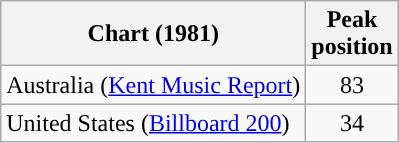<table class="wikitable">
<tr>
<th scope="col">Chart (1981)</th>
<th>Peak<br>position</th>
</tr>
<tr>
<td>Australia (<a href='#'>Kent Music Report</a>)</td>
<td style="text-align:center;">83</td>
</tr>
<tr>
<td>United States (<a href='#'>Billboard 200</a>)</td>
<td style="text-align:center;">34</td>
</tr>
</table>
